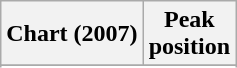<table class="wikitable sortable plainrowheaders">
<tr>
<th>Chart (2007)</th>
<th>Peak<br>position</th>
</tr>
<tr>
</tr>
<tr>
</tr>
</table>
